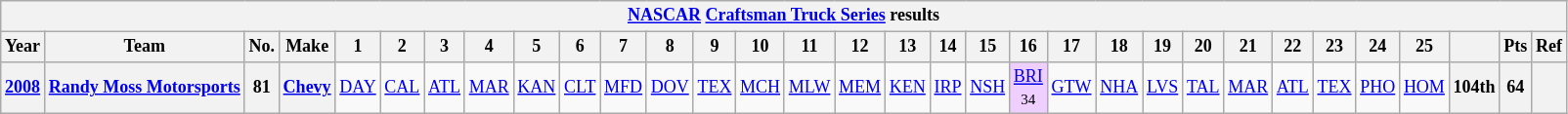<table class="wikitable" style="text-align:center; font-size:75%">
<tr>
<th colspan=45><a href='#'>NASCAR</a> <a href='#'>Craftsman Truck Series</a> results</th>
</tr>
<tr>
<th>Year</th>
<th>Team</th>
<th>No.</th>
<th>Make</th>
<th>1</th>
<th>2</th>
<th>3</th>
<th>4</th>
<th>5</th>
<th>6</th>
<th>7</th>
<th>8</th>
<th>9</th>
<th>10</th>
<th>11</th>
<th>12</th>
<th>13</th>
<th>14</th>
<th>15</th>
<th>16</th>
<th>17</th>
<th>18</th>
<th>19</th>
<th>20</th>
<th>21</th>
<th>22</th>
<th>23</th>
<th>24</th>
<th>25</th>
<th></th>
<th>Pts</th>
<th>Ref</th>
</tr>
<tr>
<th><a href='#'>2008</a></th>
<th><a href='#'>Randy Moss Motorsports</a></th>
<th>81</th>
<th><a href='#'>Chevy</a></th>
<td><a href='#'>DAY</a></td>
<td><a href='#'>CAL</a></td>
<td><a href='#'>ATL</a></td>
<td><a href='#'>MAR</a></td>
<td><a href='#'>KAN</a></td>
<td><a href='#'>CLT</a></td>
<td><a href='#'>MFD</a></td>
<td><a href='#'>DOV</a></td>
<td><a href='#'>TEX</a></td>
<td><a href='#'>MCH</a></td>
<td><a href='#'>MLW</a></td>
<td><a href='#'>MEM</a></td>
<td><a href='#'>KEN</a></td>
<td><a href='#'>IRP</a></td>
<td><a href='#'>NSH</a></td>
<td style="background:#EFCFFF;"><a href='#'>BRI</a><br><small>34</small></td>
<td><a href='#'>GTW</a></td>
<td><a href='#'>NHA</a></td>
<td><a href='#'>LVS</a></td>
<td><a href='#'>TAL</a></td>
<td><a href='#'>MAR</a></td>
<td><a href='#'>ATL</a></td>
<td><a href='#'>TEX</a></td>
<td><a href='#'>PHO</a></td>
<td><a href='#'>HOM</a></td>
<th>104th</th>
<th>64</th>
<th></th>
</tr>
</table>
